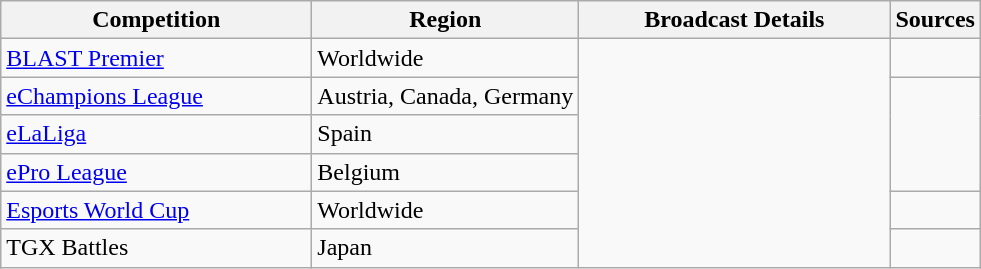<table class="wikitable">
<tr>
<th width="200">Competition</th>
<th>Region</th>
<th width="200">Broadcast Details</th>
<th>Sources</th>
</tr>
<tr>
<td><a href='#'>BLAST Premier</a></td>
<td>Worldwide</td>
<td rowspan="6"></td>
<td></td>
</tr>
<tr>
<td><a href='#'>eChampions League</a></td>
<td>Austria, Canada, Germany</td>
<td rowspan="3"></td>
</tr>
<tr>
<td><a href='#'>eLaLiga</a></td>
<td>Spain</td>
</tr>
<tr>
<td><a href='#'>ePro League</a></td>
<td>Belgium</td>
</tr>
<tr>
<td><a href='#'>Esports World Cup</a></td>
<td>Worldwide</td>
<td></td>
</tr>
<tr>
<td>TGX Battles</td>
<td>Japan</td>
<td></td>
</tr>
</table>
